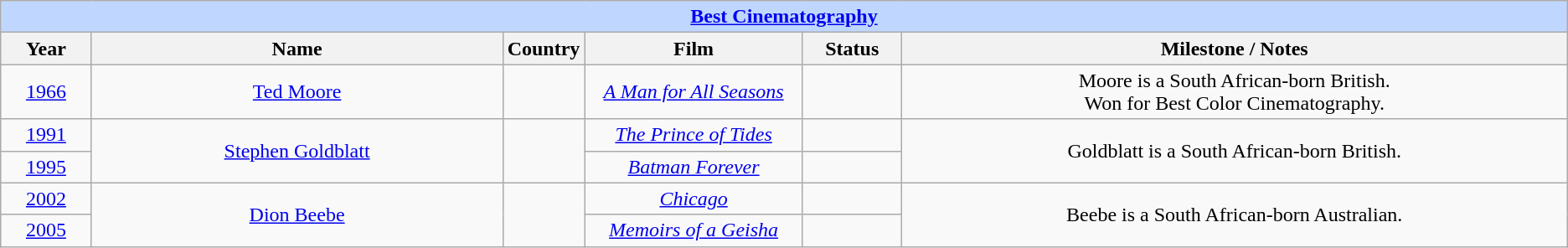<table class="wikitable" style="text-align: center">
<tr ---- bgcolor="#bfd7ff">
<td colspan=6 align=center><strong><a href='#'>Best Cinematography</a></strong></td>
</tr>
<tr ---- bgcolor="#ebf5ff">
<th width="75">Year</th>
<th width="400">Name</th>
<th width="50">Country</th>
<th width="200">Film</th>
<th width="80">Status</th>
<th width="650">Milestone / Notes</th>
</tr>
<tr>
<td><a href='#'>1966</a></td>
<td style="text-align: center"><a href='#'>Ted Moore</a></td>
<td style="text-align: center"><br></td>
<td><em><a href='#'>A Man for All Seasons</a></em></td>
<td></td>
<td>Moore is a South African-born British.<br>Won for Best Color Cinematography.</td>
</tr>
<tr>
<td><a href='#'>1991</a></td>
<td rowspan="2" style="text-align: center"><a href='#'>Stephen Goldblatt</a></td>
<td rowspan="2" style="text-align: center"><br></td>
<td><em><a href='#'>The Prince of Tides</a></em></td>
<td></td>
<td rowspan="2" style="text-align: center">Goldblatt is a South African-born British.</td>
</tr>
<tr>
<td><a href='#'>1995</a></td>
<td><em><a href='#'>Batman Forever</a></em></td>
<td></td>
</tr>
<tr>
<td><a href='#'>2002</a></td>
<td rowspan="2" style="text-align: center"><a href='#'>Dion Beebe</a></td>
<td rowspan="2" style="text-align: center"><br></td>
<td><em><a href='#'>Chicago</a></em></td>
<td></td>
<td rowspan="2" style="text-align: center">Beebe is a South African-born Australian.</td>
</tr>
<tr>
<td><a href='#'>2005</a></td>
<td><em><a href='#'>Memoirs of a Geisha</a></em></td>
<td></td>
</tr>
</table>
